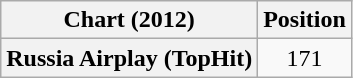<table class="wikitable plainrowheaders" style="text-align:center">
<tr>
<th scope="col">Chart (2012)</th>
<th scope="col">Position</th>
</tr>
<tr>
<th scope="row">Russia Airplay (TopHit)</th>
<td>171</td>
</tr>
</table>
